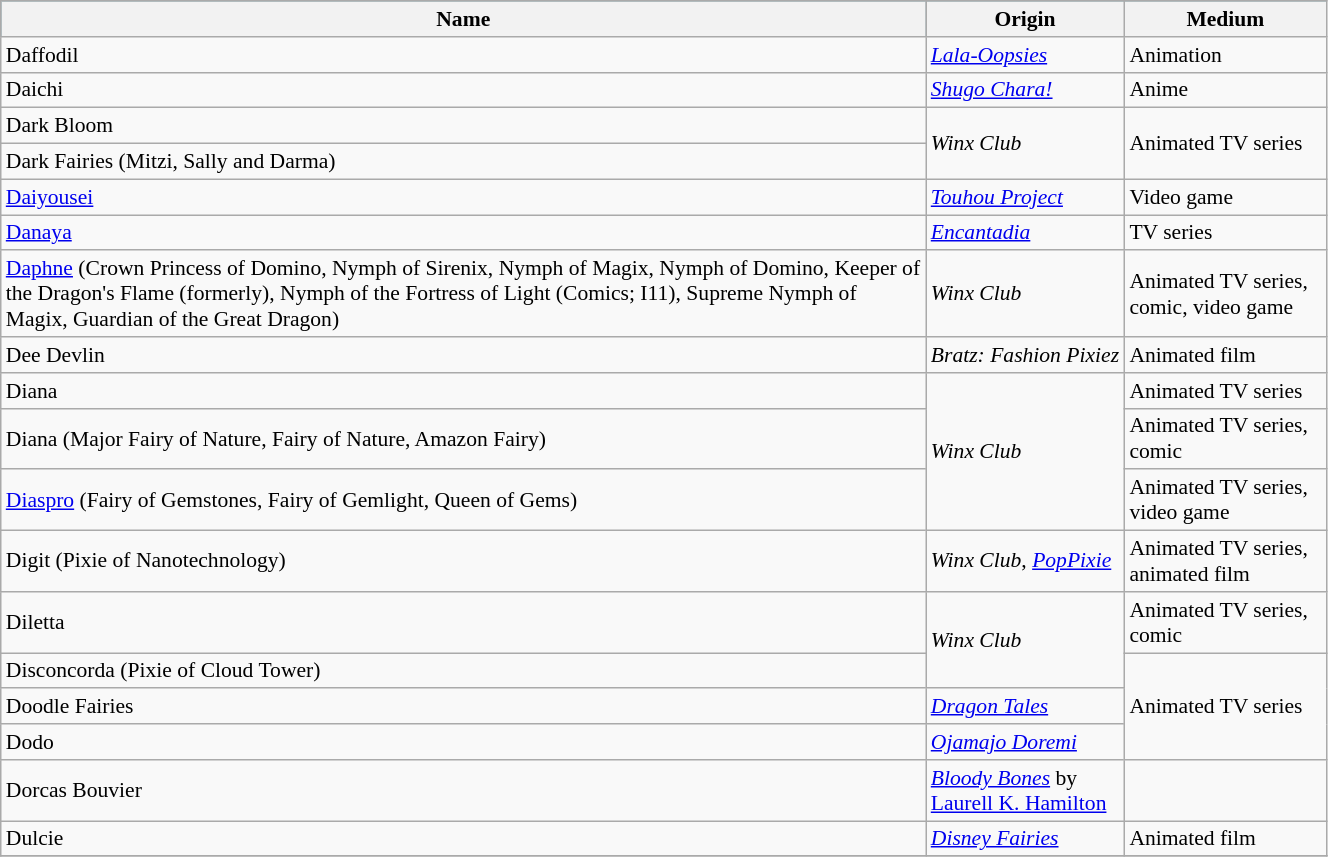<table class="wikitable sortable" style="width:70%; font-size:90%;">
<tr style="background:#115a6c;">
<th>Name</th>
<th>Origin</th>
<th>Medium</th>
</tr>
<tr>
<td>Daffodil</td>
<td><em><a href='#'>Lala-Oopsies</a></em></td>
<td>Animation</td>
</tr>
<tr>
<td>Daichi</td>
<td><em><a href='#'>Shugo Chara!</a></em></td>
<td>Anime</td>
</tr>
<tr>
<td>Dark Bloom</td>
<td rowspan="2"><em>Winx Club</em></td>
<td rowspan="2">Animated TV series</td>
</tr>
<tr>
<td>Dark Fairies (Mitzi, Sally and Darma)</td>
</tr>
<tr>
<td><a href='#'>Daiyousei</a></td>
<td><em><a href='#'>Touhou Project</a></em></td>
<td>Video game</td>
</tr>
<tr>
<td><a href='#'>Danaya</a></td>
<td><em><a href='#'>Encantadia</a></em></td>
<td>TV series</td>
</tr>
<tr>
<td><a href='#'>Daphne</a> (Crown Princess of Domino, Nymph of Sirenix, Nymph of Magix, Nymph of Domino, Keeper of the Dragon's Flame (formerly), Nymph of the Fortress of Light (Comics; I11), Supreme Nymph of Magix, Guardian of the Great Dragon)</td>
<td><em>Winx Club</em></td>
<td>Animated TV series, comic, video game</td>
</tr>
<tr>
<td>Dee Devlin</td>
<td><em>Bratz: Fashion Pixiez</em></td>
<td>Animated film</td>
</tr>
<tr>
<td>Diana</td>
<td rowspan="3"><em>Winx Club</em></td>
<td>Animated TV series</td>
</tr>
<tr>
<td>Diana (Major Fairy of Nature, Fairy of Nature, Amazon Fairy)</td>
<td>Animated TV series, comic</td>
</tr>
<tr>
<td><a href='#'>Diaspro</a> (Fairy of Gemstones, Fairy of Gemlight, Queen of Gems)</td>
<td>Animated TV series, video game</td>
</tr>
<tr>
<td>Digit (Pixie of Nanotechnology)</td>
<td><em>Winx Club</em>, <em><a href='#'>PopPixie</a></em></td>
<td>Animated TV series, animated film</td>
</tr>
<tr>
<td>Diletta</td>
<td rowspan="2"><em>Winx Club</em></td>
<td>Animated TV series, comic</td>
</tr>
<tr>
<td>Disconcorda (Pixie of Cloud Tower)</td>
<td rowspan="3">Animated TV series</td>
</tr>
<tr>
<td>Doodle Fairies</td>
<td><em><a href='#'>Dragon Tales</a></em></td>
</tr>
<tr of>
<td>Dodo</td>
<td><em><a href='#'>Ojamajo Doremi</a></em></td>
</tr>
<tr>
<td>Dorcas Bouvier</td>
<td><em><a href='#'>Bloody Bones</a></em> by <a href='#'>Laurell K. Hamilton</a></td>
<td></td>
</tr>
<tr>
<td>Dulcie</td>
<td><em><a href='#'>Disney Fairies</a></em></td>
<td>Animated film</td>
</tr>
<tr>
</tr>
</table>
